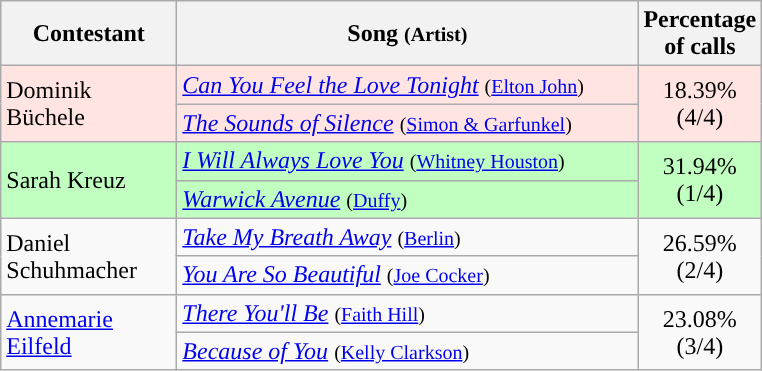<table class="wikitable">
<tr ">
<th style="width:110px;">Contestant</th>
<th style="width:300px;">Song <small>(Artist)</small></th>
<th style="width:28px;">Percentage of calls</th>
</tr>
<tr style="background:#ffe4e1;">
<td style="text-align:left;" rowspan="2">Dominik Büchele</td>
<td align="left"><em><a href='#'>Can You Feel the Love Tonight</a></em> <small>(<a href='#'>Elton John</a>)</small></td>
<td style="text-align:center;" rowspan="2">18.39% (4/4)</td>
</tr>
<tr style="background:#ffe4e1;">
<td align="left"><em><a href='#'>The Sounds of Silence</a></em> <small>(<a href='#'>Simon & Garfunkel</a>)</small></td>
</tr>
<tr style="background:#c1ffc1;">
<td style="text-align:left;" rowspan="2">Sarah Kreuz</td>
<td align="left"><em><a href='#'>I Will Always Love You</a></em> <small>(<a href='#'>Whitney Houston</a>)</small></td>
<td style="text-align:center;" rowspan="2">31.94% (1/4)</td>
</tr>
<tr style="background:#c1ffc1;">
<td align="left"><em><a href='#'>Warwick Avenue</a></em> <small>(<a href='#'>Duffy</a>)</small></td>
</tr>
<tr>
<td style="text-align:left;" rowspan="2">Daniel Schuhmacher</td>
<td align="left"><em><a href='#'>Take My Breath Away</a></em> <small>(<a href='#'>Berlin</a>)</small></td>
<td style="text-align:center;" rowspan="2">26.59% (2/4)</td>
</tr>
<tr>
<td align="left"><em><a href='#'>You Are So Beautiful</a></em> <small>(<a href='#'>Joe Cocker</a>)</small></td>
</tr>
<tr>
<td style="text-align:left;" rowspan="2"><a href='#'>Annemarie Eilfeld</a></td>
<td align="left"><em><a href='#'>There You'll Be</a></em> <small>(<a href='#'>Faith Hill</a>)</small></td>
<td style="text-align:center;" rowspan="2">23.08% (3/4)</td>
</tr>
<tr>
<td align="left"><em><a href='#'>Because of You</a></em> <small>(<a href='#'>Kelly Clarkson</a>)</small></td>
</tr>
</table>
